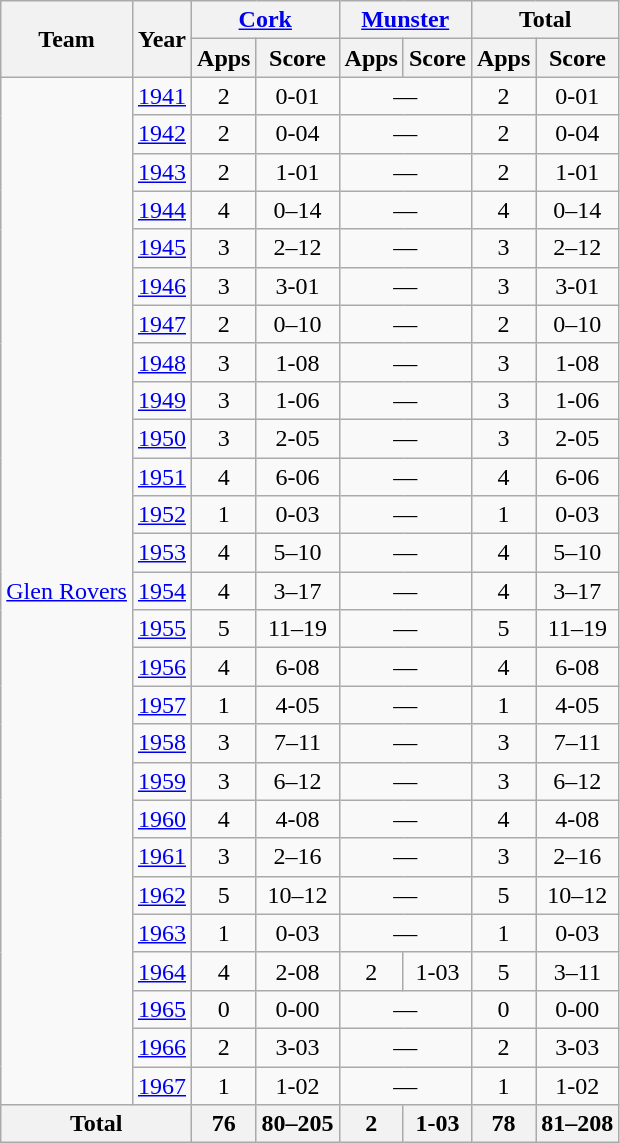<table class="wikitable" style="text-align:center">
<tr>
<th rowspan="2">Team</th>
<th rowspan="2">Year</th>
<th colspan="2"><a href='#'>Cork</a></th>
<th colspan="2"><a href='#'>Munster</a></th>
<th colspan="2">Total</th>
</tr>
<tr>
<th>Apps</th>
<th>Score</th>
<th>Apps</th>
<th>Score</th>
<th>Apps</th>
<th>Score</th>
</tr>
<tr>
<td rowspan="27"><a href='#'>Glen Rovers</a></td>
<td><a href='#'>1941</a></td>
<td>2</td>
<td>0-01</td>
<td colspan=2>—</td>
<td>2</td>
<td>0-01</td>
</tr>
<tr>
<td><a href='#'>1942</a></td>
<td>2</td>
<td>0-04</td>
<td colspan=2>—</td>
<td>2</td>
<td>0-04</td>
</tr>
<tr>
<td><a href='#'>1943</a></td>
<td>2</td>
<td>1-01</td>
<td colspan=2>—</td>
<td>2</td>
<td>1-01</td>
</tr>
<tr>
<td><a href='#'>1944</a></td>
<td>4</td>
<td>0–14</td>
<td colspan=2>—</td>
<td>4</td>
<td>0–14</td>
</tr>
<tr>
<td><a href='#'>1945</a></td>
<td>3</td>
<td>2–12</td>
<td colspan=2>—</td>
<td>3</td>
<td>2–12</td>
</tr>
<tr>
<td><a href='#'>1946</a></td>
<td>3</td>
<td>3-01</td>
<td colspan=2>—</td>
<td>3</td>
<td>3-01</td>
</tr>
<tr>
<td><a href='#'>1947</a></td>
<td>2</td>
<td>0–10</td>
<td colspan=2>—</td>
<td>2</td>
<td>0–10</td>
</tr>
<tr>
<td><a href='#'>1948</a></td>
<td>3</td>
<td>1-08</td>
<td colspan=2>—</td>
<td>3</td>
<td>1-08</td>
</tr>
<tr>
<td><a href='#'>1949</a></td>
<td>3</td>
<td>1-06</td>
<td colspan=2>—</td>
<td>3</td>
<td>1-06</td>
</tr>
<tr>
<td><a href='#'>1950</a></td>
<td>3</td>
<td>2-05</td>
<td colspan=2>—</td>
<td>3</td>
<td>2-05</td>
</tr>
<tr>
<td><a href='#'>1951</a></td>
<td>4</td>
<td>6-06</td>
<td colspan=2>—</td>
<td>4</td>
<td>6-06</td>
</tr>
<tr>
<td><a href='#'>1952</a></td>
<td>1</td>
<td>0-03</td>
<td colspan=2>—</td>
<td>1</td>
<td>0-03</td>
</tr>
<tr>
<td><a href='#'>1953</a></td>
<td>4</td>
<td>5–10</td>
<td colspan=2>—</td>
<td>4</td>
<td>5–10</td>
</tr>
<tr>
<td><a href='#'>1954</a></td>
<td>4</td>
<td>3–17</td>
<td colspan=2>—</td>
<td>4</td>
<td>3–17</td>
</tr>
<tr>
<td><a href='#'>1955</a></td>
<td>5</td>
<td>11–19</td>
<td colspan=2>—</td>
<td>5</td>
<td>11–19</td>
</tr>
<tr>
<td><a href='#'>1956</a></td>
<td>4</td>
<td>6-08</td>
<td colspan=2>—</td>
<td>4</td>
<td>6-08</td>
</tr>
<tr>
<td><a href='#'>1957</a></td>
<td>1</td>
<td>4-05</td>
<td colspan=2>—</td>
<td>1</td>
<td>4-05</td>
</tr>
<tr>
<td><a href='#'>1958</a></td>
<td>3</td>
<td>7–11</td>
<td colspan=2>—</td>
<td>3</td>
<td>7–11</td>
</tr>
<tr>
<td><a href='#'>1959</a></td>
<td>3</td>
<td>6–12</td>
<td colspan=2>—</td>
<td>3</td>
<td>6–12</td>
</tr>
<tr>
<td><a href='#'>1960</a></td>
<td>4</td>
<td>4-08</td>
<td colspan=2>—</td>
<td>4</td>
<td>4-08</td>
</tr>
<tr>
<td><a href='#'>1961</a></td>
<td>3</td>
<td>2–16</td>
<td colspan=2>—</td>
<td>3</td>
<td>2–16</td>
</tr>
<tr>
<td><a href='#'>1962</a></td>
<td>5</td>
<td>10–12</td>
<td colspan=2>—</td>
<td>5</td>
<td>10–12</td>
</tr>
<tr>
<td><a href='#'>1963</a></td>
<td>1</td>
<td>0-03</td>
<td colspan=2>—</td>
<td>1</td>
<td>0-03</td>
</tr>
<tr>
<td><a href='#'>1964</a></td>
<td>4</td>
<td>2-08</td>
<td>2</td>
<td>1-03</td>
<td>5</td>
<td>3–11</td>
</tr>
<tr>
<td><a href='#'>1965</a></td>
<td>0</td>
<td>0-00</td>
<td colspan=2>—</td>
<td>0</td>
<td>0-00</td>
</tr>
<tr>
<td><a href='#'>1966</a></td>
<td>2</td>
<td>3-03</td>
<td colspan=2>—</td>
<td>2</td>
<td>3-03</td>
</tr>
<tr>
<td><a href='#'>1967</a></td>
<td>1</td>
<td>1-02</td>
<td colspan=2>—</td>
<td>1</td>
<td>1-02</td>
</tr>
<tr>
<th colspan="2">Total</th>
<th>76</th>
<th>80–205</th>
<th>2</th>
<th>1-03</th>
<th>78</th>
<th>81–208</th>
</tr>
</table>
